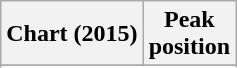<table class="wikitable">
<tr>
<th>Chart (2015)</th>
<th>Peak<br>position</th>
</tr>
<tr>
</tr>
<tr>
</tr>
</table>
